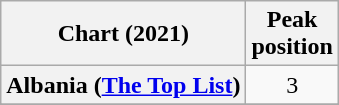<table class="wikitable sortable plainrowheaders" style="text-align:center">
<tr>
<th scope="col">Chart (2021)</th>
<th scope="col">Peak<br>position</th>
</tr>
<tr>
<th scope="row">Albania (<a href='#'>The Top List</a>)</th>
<td>3</td>
</tr>
<tr>
</tr>
<tr>
</tr>
</table>
